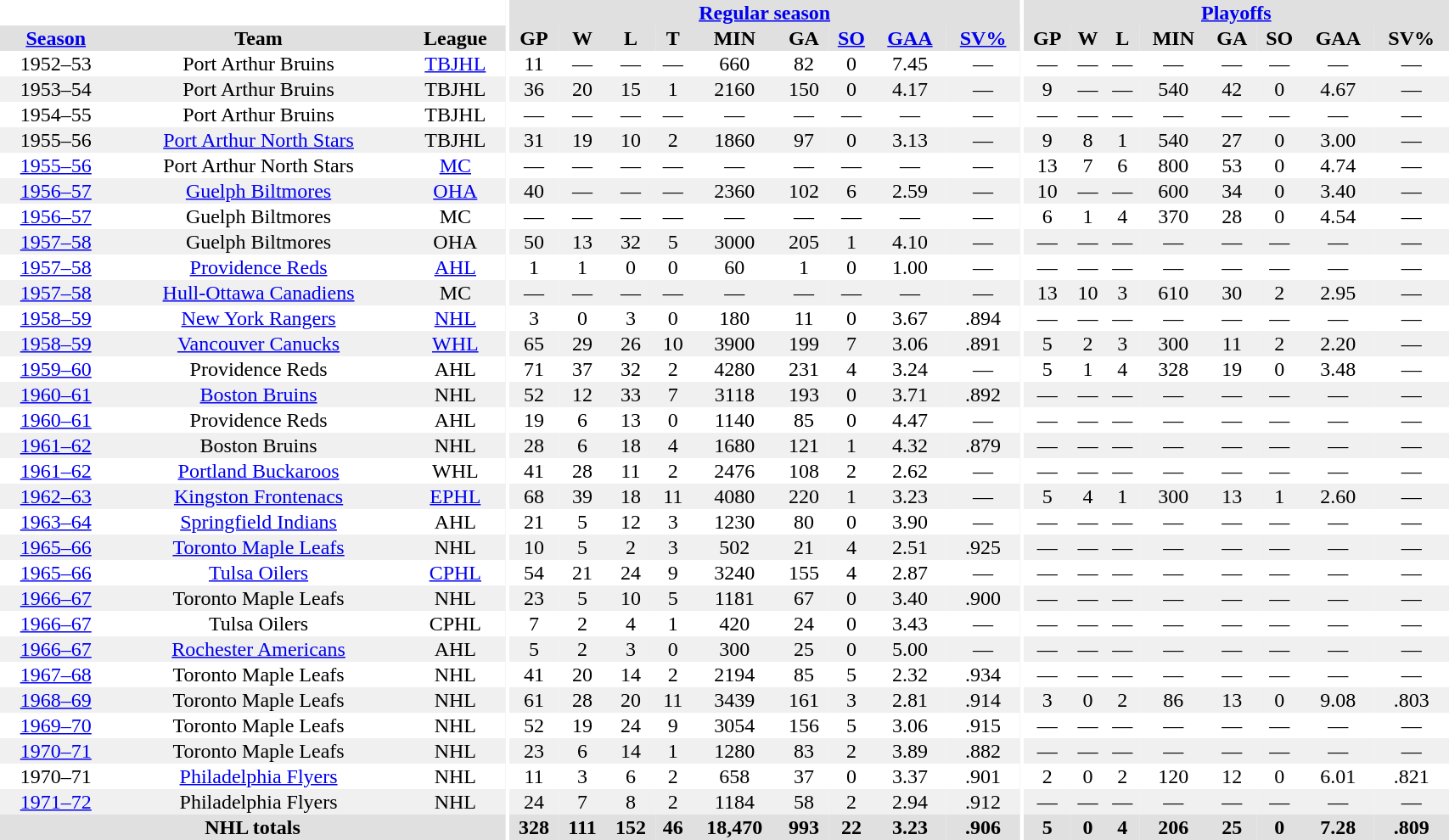<table border="0" cellpadding="1" cellspacing="0" style="width:90%; text-align:center;">
<tr bgcolor="#e0e0e0">
<th colspan="3" bgcolor="#ffffff"></th>
<th rowspan="99" bgcolor="#ffffff"></th>
<th colspan="9" bgcolor="#e0e0e0"><a href='#'>Regular season</a></th>
<th rowspan="99" bgcolor="#ffffff"></th>
<th colspan="8" bgcolor="#e0e0e0"><a href='#'>Playoffs</a></th>
</tr>
<tr bgcolor="#e0e0e0">
<th><a href='#'>Season</a></th>
<th>Team</th>
<th>League</th>
<th>GP</th>
<th>W</th>
<th>L</th>
<th>T</th>
<th>MIN</th>
<th>GA</th>
<th><a href='#'>SO</a></th>
<th><a href='#'>GAA</a></th>
<th><a href='#'>SV%</a></th>
<th>GP</th>
<th>W</th>
<th>L</th>
<th>MIN</th>
<th>GA</th>
<th>SO</th>
<th>GAA</th>
<th>SV%</th>
</tr>
<tr>
<td>1952–53</td>
<td>Port Arthur Bruins</td>
<td><a href='#'>TBJHL</a></td>
<td>11</td>
<td>—</td>
<td>—</td>
<td>—</td>
<td>660</td>
<td>82</td>
<td>0</td>
<td>7.45</td>
<td>—</td>
<td>—</td>
<td>—</td>
<td>—</td>
<td>—</td>
<td>—</td>
<td>—</td>
<td>—</td>
<td>—</td>
</tr>
<tr bgcolor="#f0f0f0">
<td>1953–54</td>
<td>Port Arthur Bruins</td>
<td>TBJHL</td>
<td>36</td>
<td>20</td>
<td>15</td>
<td>1</td>
<td>2160</td>
<td>150</td>
<td>0</td>
<td>4.17</td>
<td>—</td>
<td>9</td>
<td>—</td>
<td>—</td>
<td>540</td>
<td>42</td>
<td>0</td>
<td>4.67</td>
<td>—</td>
</tr>
<tr>
<td>1954–55</td>
<td>Port Arthur Bruins</td>
<td>TBJHL</td>
<td>—</td>
<td>—</td>
<td>—</td>
<td>—</td>
<td>—</td>
<td>—</td>
<td>—</td>
<td>—</td>
<td>—</td>
<td>—</td>
<td>—</td>
<td>—</td>
<td>—</td>
<td>—</td>
<td>—</td>
<td>—</td>
<td>—</td>
</tr>
<tr bgcolor="#f0f0f0">
<td>1955–56</td>
<td><a href='#'>Port Arthur North Stars</a></td>
<td>TBJHL</td>
<td>31</td>
<td>19</td>
<td>10</td>
<td>2</td>
<td>1860</td>
<td>97</td>
<td>0</td>
<td>3.13</td>
<td>—</td>
<td>9</td>
<td>8</td>
<td>1</td>
<td>540</td>
<td>27</td>
<td>0</td>
<td>3.00</td>
<td>—</td>
</tr>
<tr>
<td><a href='#'>1955–56</a></td>
<td>Port Arthur North Stars</td>
<td><a href='#'>MC</a></td>
<td>—</td>
<td>—</td>
<td>—</td>
<td>—</td>
<td>—</td>
<td>—</td>
<td>—</td>
<td>—</td>
<td>—</td>
<td>13</td>
<td>7</td>
<td>6</td>
<td>800</td>
<td>53</td>
<td>0</td>
<td>4.74</td>
<td>—</td>
</tr>
<tr bgcolor="#f0f0f0">
<td><a href='#'>1956–57</a></td>
<td><a href='#'>Guelph Biltmores</a></td>
<td><a href='#'>OHA</a></td>
<td>40</td>
<td>—</td>
<td>—</td>
<td>—</td>
<td>2360</td>
<td>102</td>
<td>6</td>
<td>2.59</td>
<td>—</td>
<td>10</td>
<td>—</td>
<td>—</td>
<td>600</td>
<td>34</td>
<td>0</td>
<td>3.40</td>
<td>—</td>
</tr>
<tr>
<td><a href='#'>1956–57</a></td>
<td>Guelph Biltmores</td>
<td>MC</td>
<td>—</td>
<td>—</td>
<td>—</td>
<td>—</td>
<td>—</td>
<td>—</td>
<td>—</td>
<td>—</td>
<td>—</td>
<td>6</td>
<td>1</td>
<td>4</td>
<td>370</td>
<td>28</td>
<td>0</td>
<td>4.54</td>
<td>—</td>
</tr>
<tr bgcolor="#f0f0f0">
<td><a href='#'>1957–58</a></td>
<td>Guelph Biltmores</td>
<td>OHA</td>
<td>50</td>
<td>13</td>
<td>32</td>
<td>5</td>
<td>3000</td>
<td>205</td>
<td>1</td>
<td>4.10</td>
<td>—</td>
<td>—</td>
<td>—</td>
<td>—</td>
<td>—</td>
<td>—</td>
<td>—</td>
<td>—</td>
<td>—</td>
</tr>
<tr>
<td><a href='#'>1957–58</a></td>
<td><a href='#'>Providence Reds</a></td>
<td><a href='#'>AHL</a></td>
<td>1</td>
<td>1</td>
<td>0</td>
<td>0</td>
<td>60</td>
<td>1</td>
<td>0</td>
<td>1.00</td>
<td>—</td>
<td>—</td>
<td>—</td>
<td>—</td>
<td>—</td>
<td>—</td>
<td>—</td>
<td>—</td>
<td>—</td>
</tr>
<tr bgcolor="#f0f0f0">
<td><a href='#'>1957–58</a></td>
<td><a href='#'>Hull-Ottawa Canadiens</a></td>
<td>MC</td>
<td>—</td>
<td>—</td>
<td>—</td>
<td>—</td>
<td>—</td>
<td>—</td>
<td>—</td>
<td>—</td>
<td>—</td>
<td>13</td>
<td>10</td>
<td>3</td>
<td>610</td>
<td>30</td>
<td>2</td>
<td>2.95</td>
<td>—</td>
</tr>
<tr>
<td><a href='#'>1958–59</a></td>
<td><a href='#'>New York Rangers</a></td>
<td><a href='#'>NHL</a></td>
<td>3</td>
<td>0</td>
<td>3</td>
<td>0</td>
<td>180</td>
<td>11</td>
<td>0</td>
<td>3.67</td>
<td>.894</td>
<td>—</td>
<td>—</td>
<td>—</td>
<td>—</td>
<td>—</td>
<td>—</td>
<td>—</td>
<td>—</td>
</tr>
<tr bgcolor="#f0f0f0">
<td><a href='#'>1958–59</a></td>
<td><a href='#'>Vancouver Canucks</a></td>
<td><a href='#'>WHL</a></td>
<td>65</td>
<td>29</td>
<td>26</td>
<td>10</td>
<td>3900</td>
<td>199</td>
<td>7</td>
<td>3.06</td>
<td>.891</td>
<td>5</td>
<td>2</td>
<td>3</td>
<td>300</td>
<td>11</td>
<td>2</td>
<td>2.20</td>
<td>—</td>
</tr>
<tr>
<td><a href='#'>1959–60</a></td>
<td>Providence Reds</td>
<td>AHL</td>
<td>71</td>
<td>37</td>
<td>32</td>
<td>2</td>
<td>4280</td>
<td>231</td>
<td>4</td>
<td>3.24</td>
<td>—</td>
<td>5</td>
<td>1</td>
<td>4</td>
<td>328</td>
<td>19</td>
<td>0</td>
<td>3.48</td>
<td>—</td>
</tr>
<tr bgcolor="#f0f0f0">
<td><a href='#'>1960–61</a></td>
<td><a href='#'>Boston Bruins</a></td>
<td>NHL</td>
<td>52</td>
<td>12</td>
<td>33</td>
<td>7</td>
<td>3118</td>
<td>193</td>
<td>0</td>
<td>3.71</td>
<td>.892</td>
<td>—</td>
<td>—</td>
<td>—</td>
<td>—</td>
<td>—</td>
<td>—</td>
<td>—</td>
<td>—</td>
</tr>
<tr>
<td><a href='#'>1960–61</a></td>
<td>Providence Reds</td>
<td>AHL</td>
<td>19</td>
<td>6</td>
<td>13</td>
<td>0</td>
<td>1140</td>
<td>85</td>
<td>0</td>
<td>4.47</td>
<td>—</td>
<td>—</td>
<td>—</td>
<td>—</td>
<td>—</td>
<td>—</td>
<td>—</td>
<td>—</td>
<td>—</td>
</tr>
<tr bgcolor="#f0f0f0">
<td><a href='#'>1961–62</a></td>
<td>Boston Bruins</td>
<td>NHL</td>
<td>28</td>
<td>6</td>
<td>18</td>
<td>4</td>
<td>1680</td>
<td>121</td>
<td>1</td>
<td>4.32</td>
<td>.879</td>
<td>—</td>
<td>—</td>
<td>—</td>
<td>—</td>
<td>—</td>
<td>—</td>
<td>—</td>
<td>—</td>
</tr>
<tr>
<td><a href='#'>1961–62</a></td>
<td><a href='#'>Portland Buckaroos</a></td>
<td>WHL</td>
<td>41</td>
<td>28</td>
<td>11</td>
<td>2</td>
<td>2476</td>
<td>108</td>
<td>2</td>
<td>2.62</td>
<td>—</td>
<td>—</td>
<td>—</td>
<td>—</td>
<td>—</td>
<td>—</td>
<td>—</td>
<td>—</td>
<td>—</td>
</tr>
<tr bgcolor="#f0f0f0">
<td><a href='#'>1962–63</a></td>
<td><a href='#'>Kingston Frontenacs</a></td>
<td><a href='#'>EPHL</a></td>
<td>68</td>
<td>39</td>
<td>18</td>
<td>11</td>
<td>4080</td>
<td>220</td>
<td>1</td>
<td>3.23</td>
<td>—</td>
<td>5</td>
<td>4</td>
<td>1</td>
<td>300</td>
<td>13</td>
<td>1</td>
<td>2.60</td>
<td>—</td>
</tr>
<tr>
<td><a href='#'>1963–64</a></td>
<td><a href='#'>Springfield Indians</a></td>
<td>AHL</td>
<td>21</td>
<td>5</td>
<td>12</td>
<td>3</td>
<td>1230</td>
<td>80</td>
<td>0</td>
<td>3.90</td>
<td>—</td>
<td>—</td>
<td>—</td>
<td>—</td>
<td>—</td>
<td>—</td>
<td>—</td>
<td>—</td>
<td>—</td>
</tr>
<tr bgcolor="#f0f0f0">
<td><a href='#'>1965–66</a></td>
<td><a href='#'>Toronto Maple Leafs</a></td>
<td>NHL</td>
<td>10</td>
<td>5</td>
<td>2</td>
<td>3</td>
<td>502</td>
<td>21</td>
<td>4</td>
<td>2.51</td>
<td>.925</td>
<td>—</td>
<td>—</td>
<td>—</td>
<td>—</td>
<td>—</td>
<td>—</td>
<td>—</td>
<td>—</td>
</tr>
<tr>
<td><a href='#'>1965–66</a></td>
<td><a href='#'>Tulsa Oilers</a></td>
<td><a href='#'>CPHL</a></td>
<td>54</td>
<td>21</td>
<td>24</td>
<td>9</td>
<td>3240</td>
<td>155</td>
<td>4</td>
<td>2.87</td>
<td>—</td>
<td>—</td>
<td>—</td>
<td>—</td>
<td>—</td>
<td>—</td>
<td>—</td>
<td>—</td>
<td>—</td>
</tr>
<tr bgcolor="#f0f0f0">
<td><a href='#'>1966–67</a></td>
<td>Toronto Maple Leafs</td>
<td>NHL</td>
<td>23</td>
<td>5</td>
<td>10</td>
<td>5</td>
<td>1181</td>
<td>67</td>
<td>0</td>
<td>3.40</td>
<td>.900</td>
<td>—</td>
<td>—</td>
<td>—</td>
<td>—</td>
<td>—</td>
<td>—</td>
<td>—</td>
<td>—</td>
</tr>
<tr>
<td><a href='#'>1966–67</a></td>
<td>Tulsa Oilers</td>
<td>CPHL</td>
<td>7</td>
<td>2</td>
<td>4</td>
<td>1</td>
<td>420</td>
<td>24</td>
<td>0</td>
<td>3.43</td>
<td>—</td>
<td>—</td>
<td>—</td>
<td>—</td>
<td>—</td>
<td>—</td>
<td>—</td>
<td>—</td>
<td>—</td>
</tr>
<tr bgcolor="#f0f0f0">
<td><a href='#'>1966–67</a></td>
<td><a href='#'>Rochester Americans</a></td>
<td>AHL</td>
<td>5</td>
<td>2</td>
<td>3</td>
<td>0</td>
<td>300</td>
<td>25</td>
<td>0</td>
<td>5.00</td>
<td>—</td>
<td>—</td>
<td>—</td>
<td>—</td>
<td>—</td>
<td>—</td>
<td>—</td>
<td>—</td>
<td>—</td>
</tr>
<tr>
<td><a href='#'>1967–68</a></td>
<td>Toronto Maple Leafs</td>
<td>NHL</td>
<td>41</td>
<td>20</td>
<td>14</td>
<td>2</td>
<td>2194</td>
<td>85</td>
<td>5</td>
<td>2.32</td>
<td>.934</td>
<td>—</td>
<td>—</td>
<td>—</td>
<td>—</td>
<td>—</td>
<td>—</td>
<td>—</td>
<td>—</td>
</tr>
<tr bgcolor="#f0f0f0">
<td><a href='#'>1968–69</a></td>
<td>Toronto Maple Leafs</td>
<td>NHL</td>
<td>61</td>
<td>28</td>
<td>20</td>
<td>11</td>
<td>3439</td>
<td>161</td>
<td>3</td>
<td>2.81</td>
<td>.914</td>
<td>3</td>
<td>0</td>
<td>2</td>
<td>86</td>
<td>13</td>
<td>0</td>
<td>9.08</td>
<td>.803</td>
</tr>
<tr>
<td><a href='#'>1969–70</a></td>
<td>Toronto Maple Leafs</td>
<td>NHL</td>
<td>52</td>
<td>19</td>
<td>24</td>
<td>9</td>
<td>3054</td>
<td>156</td>
<td>5</td>
<td>3.06</td>
<td>.915</td>
<td>—</td>
<td>—</td>
<td>—</td>
<td>—</td>
<td>—</td>
<td>—</td>
<td>—</td>
<td>—</td>
</tr>
<tr bgcolor="#f0f0f0">
<td><a href='#'>1970–71</a></td>
<td>Toronto Maple Leafs</td>
<td>NHL</td>
<td>23</td>
<td>6</td>
<td>14</td>
<td>1</td>
<td>1280</td>
<td>83</td>
<td>2</td>
<td>3.89</td>
<td>.882</td>
<td>—</td>
<td>—</td>
<td>—</td>
<td>—</td>
<td>—</td>
<td>—</td>
<td>—</td>
<td>—</td>
</tr>
<tr>
<td>1970–71</td>
<td><a href='#'>Philadelphia Flyers</a></td>
<td>NHL</td>
<td>11</td>
<td>3</td>
<td>6</td>
<td>2</td>
<td>658</td>
<td>37</td>
<td>0</td>
<td>3.37</td>
<td>.901</td>
<td>2</td>
<td>0</td>
<td>2</td>
<td>120</td>
<td>12</td>
<td>0</td>
<td>6.01</td>
<td>.821</td>
</tr>
<tr bgcolor="#f0f0f0">
<td><a href='#'>1971–72</a></td>
<td>Philadelphia Flyers</td>
<td>NHL</td>
<td>24</td>
<td>7</td>
<td>8</td>
<td>2</td>
<td>1184</td>
<td>58</td>
<td>2</td>
<td>2.94</td>
<td>.912</td>
<td>—</td>
<td>—</td>
<td>—</td>
<td>—</td>
<td>—</td>
<td>—</td>
<td>—</td>
<td>—</td>
</tr>
<tr bgcolor="#e0e0e0">
<th colspan=3>NHL totals</th>
<th>328</th>
<th>111</th>
<th>152</th>
<th>46</th>
<th>18,470</th>
<th>993</th>
<th>22</th>
<th>3.23</th>
<th>.906</th>
<th>5</th>
<th>0</th>
<th>4</th>
<th>206</th>
<th>25</th>
<th>0</th>
<th>7.28</th>
<th>.809</th>
</tr>
</table>
